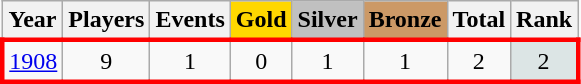<table class="wikitable sortable collapsible collapsed">
<tr>
<th>Year</th>
<th>Players</th>
<th>Events</th>
<th style="text-align:center; background-color:gold;"><strong>Gold</strong></th>
<th style="text-align:center; background-color:silver;"><strong>Silver</strong></th>
<th style="text-align:center; background-color:#c96;"><strong>Bronze</strong></th>
<th>Total</th>
<th>Rank</th>
</tr>
<tr style="text-align:center;border: 3px solid red">
<td><a href='#'>1908</a></td>
<td>9</td>
<td>1</td>
<td>0</td>
<td>1</td>
<td>1</td>
<td>2</td>
<td style="background-color:#dce5e5">2</td>
</tr>
</table>
